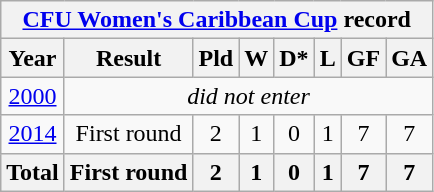<table class="wikitable" style="text-align: center;">
<tr>
<th colspan=8><a href='#'>CFU Women's Caribbean Cup</a> record</th>
</tr>
<tr>
<th>Year</th>
<th>Result</th>
<th>Pld</th>
<th>W</th>
<th>D*</th>
<th>L</th>
<th>GF</th>
<th>GA</th>
</tr>
<tr>
<td> <a href='#'>2000</a></td>
<td colspan=7><em>did not enter</em></td>
</tr>
<tr>
<td> <a href='#'>2014</a></td>
<td>First round</td>
<td>2</td>
<td>1</td>
<td>0</td>
<td>1</td>
<td>7</td>
<td>7</td>
</tr>
<tr>
<th>Total</th>
<th>First round</th>
<th>2</th>
<th>1</th>
<th>0</th>
<th>1</th>
<th>7</th>
<th>7</th>
</tr>
</table>
